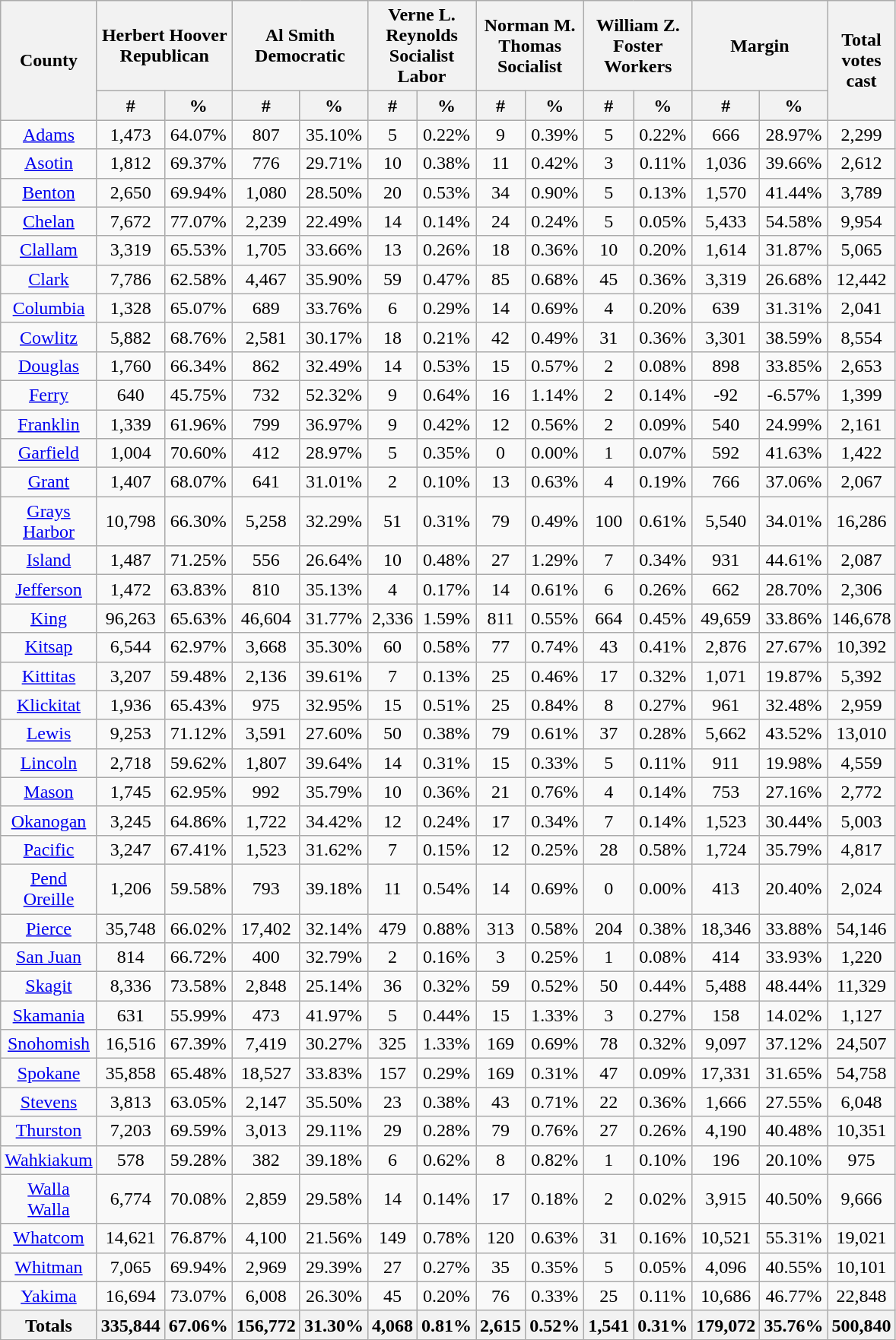<table width="60%" class="wikitable sortable">
<tr>
<th style="text-align:center;" rowspan="2">County</th>
<th style="text-align:center;" colspan="2">Herbert Hoover<br>Republican</th>
<th style="text-align:center;" colspan="2">Al Smith<br>Democratic</th>
<th style="text-align:center;" colspan="2">Verne L. Reynolds<br>Socialist Labor</th>
<th style="text-align:center;" colspan="2">Norman M. Thomas<br>Socialist</th>
<th style="text-align:center;" colspan="2">William Z. Foster<br>Workers</th>
<th style="text-align:center;" colspan="2">Margin</th>
<th style="text-align:center;" rowspan="2">Total votes cast</th>
</tr>
<tr bgcolor="lightgrey">
<th style="text-align:center;" data-sort-type="number">#</th>
<th style="text-align:center;" data-sort-type="number">%</th>
<th style="text-align:center;" data-sort-type="number">#</th>
<th style="text-align:center;" data-sort-type="number">%</th>
<th style="text-align:center;" data-sort-type="number">#</th>
<th style="text-align:center;" data-sort-type="number">%</th>
<th style="text-align:center;" data-sort-type="number">#</th>
<th style="text-align:center;" data-sort-type="number">%</th>
<th style="text-align:center;" data-sort-type="number">#</th>
<th style="text-align:center;" data-sort-type="number">%</th>
<th style="text-align:center;" data-sort-type="number">#</th>
<th style="text-align:center;" data-sort-type="number">%</th>
</tr>
<tr style="text-align:center;">
<td><a href='#'>Adams</a></td>
<td>1,473</td>
<td>64.07%</td>
<td>807</td>
<td>35.10%</td>
<td>5</td>
<td>0.22%</td>
<td>9</td>
<td>0.39%</td>
<td>5</td>
<td>0.22%</td>
<td>666</td>
<td>28.97%</td>
<td>2,299</td>
</tr>
<tr style="text-align:center;">
<td><a href='#'>Asotin</a></td>
<td>1,812</td>
<td>69.37%</td>
<td>776</td>
<td>29.71%</td>
<td>10</td>
<td>0.38%</td>
<td>11</td>
<td>0.42%</td>
<td>3</td>
<td>0.11%</td>
<td>1,036</td>
<td>39.66%</td>
<td>2,612</td>
</tr>
<tr style="text-align:center;">
<td><a href='#'>Benton</a></td>
<td>2,650</td>
<td>69.94%</td>
<td>1,080</td>
<td>28.50%</td>
<td>20</td>
<td>0.53%</td>
<td>34</td>
<td>0.90%</td>
<td>5</td>
<td>0.13%</td>
<td>1,570</td>
<td>41.44%</td>
<td>3,789</td>
</tr>
<tr style="text-align:center;">
<td><a href='#'>Chelan</a></td>
<td>7,672</td>
<td>77.07%</td>
<td>2,239</td>
<td>22.49%</td>
<td>14</td>
<td>0.14%</td>
<td>24</td>
<td>0.24%</td>
<td>5</td>
<td>0.05%</td>
<td>5,433</td>
<td>54.58%</td>
<td>9,954</td>
</tr>
<tr style="text-align:center;">
<td><a href='#'>Clallam</a></td>
<td>3,319</td>
<td>65.53%</td>
<td>1,705</td>
<td>33.66%</td>
<td>13</td>
<td>0.26%</td>
<td>18</td>
<td>0.36%</td>
<td>10</td>
<td>0.20%</td>
<td>1,614</td>
<td>31.87%</td>
<td>5,065</td>
</tr>
<tr style="text-align:center;">
<td><a href='#'>Clark</a></td>
<td>7,786</td>
<td>62.58%</td>
<td>4,467</td>
<td>35.90%</td>
<td>59</td>
<td>0.47%</td>
<td>85</td>
<td>0.68%</td>
<td>45</td>
<td>0.36%</td>
<td>3,319</td>
<td>26.68%</td>
<td>12,442</td>
</tr>
<tr style="text-align:center;">
<td><a href='#'>Columbia</a></td>
<td>1,328</td>
<td>65.07%</td>
<td>689</td>
<td>33.76%</td>
<td>6</td>
<td>0.29%</td>
<td>14</td>
<td>0.69%</td>
<td>4</td>
<td>0.20%</td>
<td>639</td>
<td>31.31%</td>
<td>2,041</td>
</tr>
<tr style="text-align:center;">
<td><a href='#'>Cowlitz</a></td>
<td>5,882</td>
<td>68.76%</td>
<td>2,581</td>
<td>30.17%</td>
<td>18</td>
<td>0.21%</td>
<td>42</td>
<td>0.49%</td>
<td>31</td>
<td>0.36%</td>
<td>3,301</td>
<td>38.59%</td>
<td>8,554</td>
</tr>
<tr style="text-align:center;">
<td><a href='#'>Douglas</a></td>
<td>1,760</td>
<td>66.34%</td>
<td>862</td>
<td>32.49%</td>
<td>14</td>
<td>0.53%</td>
<td>15</td>
<td>0.57%</td>
<td>2</td>
<td>0.08%</td>
<td>898</td>
<td>33.85%</td>
<td>2,653</td>
</tr>
<tr style="text-align:center;">
<td><a href='#'>Ferry</a></td>
<td>640</td>
<td>45.75%</td>
<td>732</td>
<td>52.32%</td>
<td>9</td>
<td>0.64%</td>
<td>16</td>
<td>1.14%</td>
<td>2</td>
<td>0.14%</td>
<td>-92</td>
<td>-6.57%</td>
<td>1,399</td>
</tr>
<tr style="text-align:center;">
<td><a href='#'>Franklin</a></td>
<td>1,339</td>
<td>61.96%</td>
<td>799</td>
<td>36.97%</td>
<td>9</td>
<td>0.42%</td>
<td>12</td>
<td>0.56%</td>
<td>2</td>
<td>0.09%</td>
<td>540</td>
<td>24.99%</td>
<td>2,161</td>
</tr>
<tr style="text-align:center;">
<td><a href='#'>Garfield</a></td>
<td>1,004</td>
<td>70.60%</td>
<td>412</td>
<td>28.97%</td>
<td>5</td>
<td>0.35%</td>
<td>0</td>
<td>0.00%</td>
<td>1</td>
<td>0.07%</td>
<td>592</td>
<td>41.63%</td>
<td>1,422</td>
</tr>
<tr style="text-align:center;">
<td><a href='#'>Grant</a></td>
<td>1,407</td>
<td>68.07%</td>
<td>641</td>
<td>31.01%</td>
<td>2</td>
<td>0.10%</td>
<td>13</td>
<td>0.63%</td>
<td>4</td>
<td>0.19%</td>
<td>766</td>
<td>37.06%</td>
<td>2,067</td>
</tr>
<tr style="text-align:center;">
<td><a href='#'>Grays Harbor</a></td>
<td>10,798</td>
<td>66.30%</td>
<td>5,258</td>
<td>32.29%</td>
<td>51</td>
<td>0.31%</td>
<td>79</td>
<td>0.49%</td>
<td>100</td>
<td>0.61%</td>
<td>5,540</td>
<td>34.01%</td>
<td>16,286</td>
</tr>
<tr style="text-align:center;">
<td><a href='#'>Island</a></td>
<td>1,487</td>
<td>71.25%</td>
<td>556</td>
<td>26.64%</td>
<td>10</td>
<td>0.48%</td>
<td>27</td>
<td>1.29%</td>
<td>7</td>
<td>0.34%</td>
<td>931</td>
<td>44.61%</td>
<td>2,087</td>
</tr>
<tr style="text-align:center;">
<td><a href='#'>Jefferson</a></td>
<td>1,472</td>
<td>63.83%</td>
<td>810</td>
<td>35.13%</td>
<td>4</td>
<td>0.17%</td>
<td>14</td>
<td>0.61%</td>
<td>6</td>
<td>0.26%</td>
<td>662</td>
<td>28.70%</td>
<td>2,306</td>
</tr>
<tr style="text-align:center;">
<td><a href='#'>King</a></td>
<td>96,263</td>
<td>65.63%</td>
<td>46,604</td>
<td>31.77%</td>
<td>2,336</td>
<td>1.59%</td>
<td>811</td>
<td>0.55%</td>
<td>664</td>
<td>0.45%</td>
<td>49,659</td>
<td>33.86%</td>
<td>146,678</td>
</tr>
<tr style="text-align:center;">
<td><a href='#'>Kitsap</a></td>
<td>6,544</td>
<td>62.97%</td>
<td>3,668</td>
<td>35.30%</td>
<td>60</td>
<td>0.58%</td>
<td>77</td>
<td>0.74%</td>
<td>43</td>
<td>0.41%</td>
<td>2,876</td>
<td>27.67%</td>
<td>10,392</td>
</tr>
<tr style="text-align:center;">
<td><a href='#'>Kittitas</a></td>
<td>3,207</td>
<td>59.48%</td>
<td>2,136</td>
<td>39.61%</td>
<td>7</td>
<td>0.13%</td>
<td>25</td>
<td>0.46%</td>
<td>17</td>
<td>0.32%</td>
<td>1,071</td>
<td>19.87%</td>
<td>5,392</td>
</tr>
<tr style="text-align:center;">
<td><a href='#'>Klickitat</a></td>
<td>1,936</td>
<td>65.43%</td>
<td>975</td>
<td>32.95%</td>
<td>15</td>
<td>0.51%</td>
<td>25</td>
<td>0.84%</td>
<td>8</td>
<td>0.27%</td>
<td>961</td>
<td>32.48%</td>
<td>2,959</td>
</tr>
<tr style="text-align:center;">
<td><a href='#'>Lewis</a></td>
<td>9,253</td>
<td>71.12%</td>
<td>3,591</td>
<td>27.60%</td>
<td>50</td>
<td>0.38%</td>
<td>79</td>
<td>0.61%</td>
<td>37</td>
<td>0.28%</td>
<td>5,662</td>
<td>43.52%</td>
<td>13,010</td>
</tr>
<tr style="text-align:center;">
<td><a href='#'>Lincoln</a></td>
<td>2,718</td>
<td>59.62%</td>
<td>1,807</td>
<td>39.64%</td>
<td>14</td>
<td>0.31%</td>
<td>15</td>
<td>0.33%</td>
<td>5</td>
<td>0.11%</td>
<td>911</td>
<td>19.98%</td>
<td>4,559</td>
</tr>
<tr style="text-align:center;">
<td><a href='#'>Mason</a></td>
<td>1,745</td>
<td>62.95%</td>
<td>992</td>
<td>35.79%</td>
<td>10</td>
<td>0.36%</td>
<td>21</td>
<td>0.76%</td>
<td>4</td>
<td>0.14%</td>
<td>753</td>
<td>27.16%</td>
<td>2,772</td>
</tr>
<tr style="text-align:center;">
<td><a href='#'>Okanogan</a></td>
<td>3,245</td>
<td>64.86%</td>
<td>1,722</td>
<td>34.42%</td>
<td>12</td>
<td>0.24%</td>
<td>17</td>
<td>0.34%</td>
<td>7</td>
<td>0.14%</td>
<td>1,523</td>
<td>30.44%</td>
<td>5,003</td>
</tr>
<tr style="text-align:center;">
<td><a href='#'>Pacific</a></td>
<td>3,247</td>
<td>67.41%</td>
<td>1,523</td>
<td>31.62%</td>
<td>7</td>
<td>0.15%</td>
<td>12</td>
<td>0.25%</td>
<td>28</td>
<td>0.58%</td>
<td>1,724</td>
<td>35.79%</td>
<td>4,817</td>
</tr>
<tr style="text-align:center;">
<td><a href='#'>Pend Oreille</a></td>
<td>1,206</td>
<td>59.58%</td>
<td>793</td>
<td>39.18%</td>
<td>11</td>
<td>0.54%</td>
<td>14</td>
<td>0.69%</td>
<td>0</td>
<td>0.00%</td>
<td>413</td>
<td>20.40%</td>
<td>2,024</td>
</tr>
<tr style="text-align:center;">
<td><a href='#'>Pierce</a></td>
<td>35,748</td>
<td>66.02%</td>
<td>17,402</td>
<td>32.14%</td>
<td>479</td>
<td>0.88%</td>
<td>313</td>
<td>0.58%</td>
<td>204</td>
<td>0.38%</td>
<td>18,346</td>
<td>33.88%</td>
<td>54,146</td>
</tr>
<tr style="text-align:center;">
<td><a href='#'>San Juan</a></td>
<td>814</td>
<td>66.72%</td>
<td>400</td>
<td>32.79%</td>
<td>2</td>
<td>0.16%</td>
<td>3</td>
<td>0.25%</td>
<td>1</td>
<td>0.08%</td>
<td>414</td>
<td>33.93%</td>
<td>1,220</td>
</tr>
<tr style="text-align:center;">
<td><a href='#'>Skagit</a></td>
<td>8,336</td>
<td>73.58%</td>
<td>2,848</td>
<td>25.14%</td>
<td>36</td>
<td>0.32%</td>
<td>59</td>
<td>0.52%</td>
<td>50</td>
<td>0.44%</td>
<td>5,488</td>
<td>48.44%</td>
<td>11,329</td>
</tr>
<tr style="text-align:center;">
<td><a href='#'>Skamania</a></td>
<td>631</td>
<td>55.99%</td>
<td>473</td>
<td>41.97%</td>
<td>5</td>
<td>0.44%</td>
<td>15</td>
<td>1.33%</td>
<td>3</td>
<td>0.27%</td>
<td>158</td>
<td>14.02%</td>
<td>1,127</td>
</tr>
<tr style="text-align:center;">
<td><a href='#'>Snohomish</a></td>
<td>16,516</td>
<td>67.39%</td>
<td>7,419</td>
<td>30.27%</td>
<td>325</td>
<td>1.33%</td>
<td>169</td>
<td>0.69%</td>
<td>78</td>
<td>0.32%</td>
<td>9,097</td>
<td>37.12%</td>
<td>24,507</td>
</tr>
<tr style="text-align:center;">
<td><a href='#'>Spokane</a></td>
<td>35,858</td>
<td>65.48%</td>
<td>18,527</td>
<td>33.83%</td>
<td>157</td>
<td>0.29%</td>
<td>169</td>
<td>0.31%</td>
<td>47</td>
<td>0.09%</td>
<td>17,331</td>
<td>31.65%</td>
<td>54,758</td>
</tr>
<tr style="text-align:center;">
<td><a href='#'>Stevens</a></td>
<td>3,813</td>
<td>63.05%</td>
<td>2,147</td>
<td>35.50%</td>
<td>23</td>
<td>0.38%</td>
<td>43</td>
<td>0.71%</td>
<td>22</td>
<td>0.36%</td>
<td>1,666</td>
<td>27.55%</td>
<td>6,048</td>
</tr>
<tr style="text-align:center;">
<td><a href='#'>Thurston</a></td>
<td>7,203</td>
<td>69.59%</td>
<td>3,013</td>
<td>29.11%</td>
<td>29</td>
<td>0.28%</td>
<td>79</td>
<td>0.76%</td>
<td>27</td>
<td>0.26%</td>
<td>4,190</td>
<td>40.48%</td>
<td>10,351</td>
</tr>
<tr style="text-align:center;">
<td><a href='#'>Wahkiakum</a></td>
<td>578</td>
<td>59.28%</td>
<td>382</td>
<td>39.18%</td>
<td>6</td>
<td>0.62%</td>
<td>8</td>
<td>0.82%</td>
<td>1</td>
<td>0.10%</td>
<td>196</td>
<td>20.10%</td>
<td>975</td>
</tr>
<tr style="text-align:center;">
<td><a href='#'>Walla Walla</a></td>
<td>6,774</td>
<td>70.08%</td>
<td>2,859</td>
<td>29.58%</td>
<td>14</td>
<td>0.14%</td>
<td>17</td>
<td>0.18%</td>
<td>2</td>
<td>0.02%</td>
<td>3,915</td>
<td>40.50%</td>
<td>9,666</td>
</tr>
<tr style="text-align:center;">
<td><a href='#'>Whatcom</a></td>
<td>14,621</td>
<td>76.87%</td>
<td>4,100</td>
<td>21.56%</td>
<td>149</td>
<td>0.78%</td>
<td>120</td>
<td>0.63%</td>
<td>31</td>
<td>0.16%</td>
<td>10,521</td>
<td>55.31%</td>
<td>19,021</td>
</tr>
<tr style="text-align:center;">
<td><a href='#'>Whitman</a></td>
<td>7,065</td>
<td>69.94%</td>
<td>2,969</td>
<td>29.39%</td>
<td>27</td>
<td>0.27%</td>
<td>35</td>
<td>0.35%</td>
<td>5</td>
<td>0.05%</td>
<td>4,096</td>
<td>40.55%</td>
<td>10,101</td>
</tr>
<tr style="text-align:center;">
<td><a href='#'>Yakima</a></td>
<td>16,694</td>
<td>73.07%</td>
<td>6,008</td>
<td>26.30%</td>
<td>45</td>
<td>0.20%</td>
<td>76</td>
<td>0.33%</td>
<td>25</td>
<td>0.11%</td>
<td>10,686</td>
<td>46.77%</td>
<td>22,848</td>
</tr>
<tr style="text-align:center;">
<th>Totals</th>
<th>335,844</th>
<th>67.06%</th>
<th>156,772</th>
<th>31.30%</th>
<th>4,068</th>
<th>0.81%</th>
<th>2,615</th>
<th>0.52%</th>
<th>1,541</th>
<th>0.31%</th>
<th>179,072</th>
<th>35.76%</th>
<th>500,840</th>
</tr>
</table>
